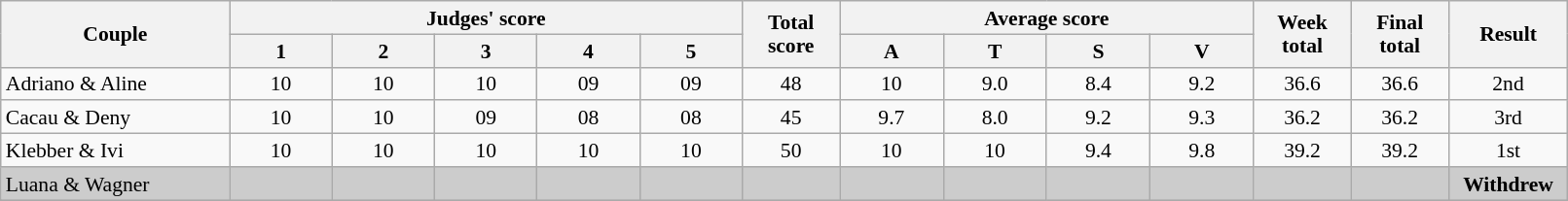<table class="wikitable" style="font-size:90%; line-height:16px; text-align:center" width="85%">
<tr>
<th rowspan=2 width=150>Couple</th>
<th colspan=5 width=185>Judges' score</th>
<th rowspan=2 width=060>Total score</th>
<th colspan=4 width=148>Average score</th>
<th rowspan=2 width=060>Week total</th>
<th rowspan=2 width=060>Final total</th>
<th rowspan=2 width=075>Result</th>
</tr>
<tr>
<th>1</th>
<th>2</th>
<th>3</th>
<th>4</th>
<th>5</th>
<th>A</th>
<th>T</th>
<th>S</th>
<th>V</th>
</tr>
<tr>
<td align="left">Adriano & Aline</td>
<td>10</td>
<td>10</td>
<td>10</td>
<td>09</td>
<td>09</td>
<td>48</td>
<td>10</td>
<td>9.0</td>
<td>8.4</td>
<td>9.2</td>
<td>36.6</td>
<td>36.6</td>
<td>2nd</td>
</tr>
<tr>
<td align="left">Cacau & Deny</td>
<td>10</td>
<td>10</td>
<td>09</td>
<td>08</td>
<td>08</td>
<td>45</td>
<td>9.7</td>
<td>8.0</td>
<td>9.2</td>
<td>9.3</td>
<td>36.2</td>
<td>36.2</td>
<td>3rd</td>
</tr>
<tr>
<td align="left">Klebber & Ivi</td>
<td>10</td>
<td>10</td>
<td>10</td>
<td>10</td>
<td>10</td>
<td>50</td>
<td>10</td>
<td>10</td>
<td>9.4</td>
<td>9.8</td>
<td>39.2</td>
<td>39.2</td>
<td>1st</td>
</tr>
<tr bgcolor="CCCCCC">
<td align="left">Luana & Wagner</td>
<td></td>
<td></td>
<td></td>
<td></td>
<td></td>
<td></td>
<td></td>
<td></td>
<td></td>
<td></td>
<td></td>
<td></td>
<td><strong>Withdrew</strong></td>
</tr>
<tr>
</tr>
</table>
